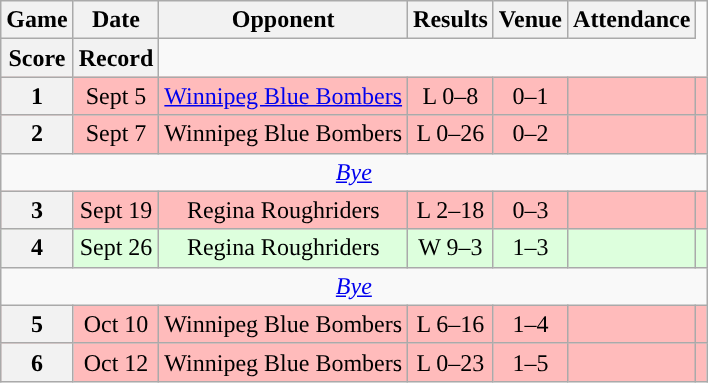<table class="wikitable" style="text-align:center">
<tr>
<th>Game</th>
<th>Date</th>
<th>Opponent</th>
<th>Results</th>
<th>Venue</th>
<th>Attendance</th>
</tr>
<tr>
<th>Score</th>
<th>Record</th>
</tr>
<tr style="background:#ffbbbb">
<th>1</th>
<td>Sept 5</td>
<td><a href='#'>Winnipeg Blue Bombers</a></td>
<td>L 0–8</td>
<td>0–1</td>
<td></td>
<td></td>
</tr>
<tr style="background:#ffbbbb">
<th>2</th>
<td>Sept 7</td>
<td>Winnipeg Blue Bombers</td>
<td>L 0–26</td>
<td>0–2</td>
<td></td>
<td></td>
</tr>
<tr>
<td colspan="7"><em><a href='#'>Bye</a></em></td>
</tr>
<tr style="background:#ffbbbb">
<th>3</th>
<td>Sept 19</td>
<td>Regina Roughriders</td>
<td>L 2–18</td>
<td>0–3</td>
<td></td>
<td></td>
</tr>
<tr style="background:#ddffdd">
<th>4</th>
<td>Sept 26</td>
<td>Regina Roughriders</td>
<td>W 9–3</td>
<td>1–3</td>
<td></td>
<td></td>
</tr>
<tr>
<td colspan="7"><em><a href='#'>Bye</a></em></td>
</tr>
<tr style="background:#ffbbbb">
<th>5</th>
<td>Oct 10</td>
<td>Winnipeg Blue Bombers</td>
<td>L 6–16</td>
<td>1–4</td>
<td></td>
<td></td>
</tr>
<tr style="background:#ffbbbb">
<th>6</th>
<td>Oct 12</td>
<td>Winnipeg Blue Bombers</td>
<td>L 0–23</td>
<td>1–5</td>
<td></td>
<td></td>
</tr>
</table>
